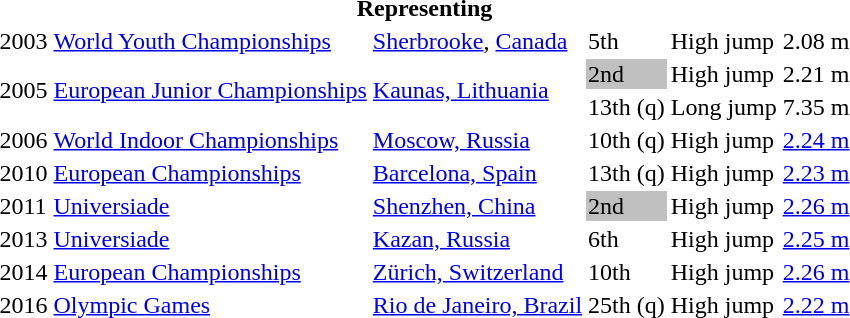<table>
<tr>
<th colspan="6">Representing </th>
</tr>
<tr>
<td>2003</td>
<td><a href='#'>World Youth Championships</a></td>
<td><a href='#'>Sherbrooke</a>, <a href='#'>Canada</a></td>
<td>5th</td>
<td>High jump</td>
<td>2.08 m</td>
</tr>
<tr>
<td rowspan=2>2005</td>
<td rowspan=2><a href='#'>European Junior Championships</a></td>
<td rowspan=2><a href='#'>Kaunas, Lithuania</a></td>
<td bgcolor="silver">2nd</td>
<td>High jump</td>
<td>2.21 m</td>
</tr>
<tr>
<td>13th (q)</td>
<td>Long jump</td>
<td>7.35 m</td>
</tr>
<tr>
<td>2006</td>
<td><a href='#'>World Indoor Championships</a></td>
<td><a href='#'>Moscow, Russia</a></td>
<td>10th (q)</td>
<td>High jump</td>
<td><a href='#'>2.24 m</a></td>
</tr>
<tr>
<td>2010</td>
<td><a href='#'>European Championships</a></td>
<td><a href='#'>Barcelona, Spain</a></td>
<td>13th (q)</td>
<td>High jump</td>
<td><a href='#'>2.23 m</a></td>
</tr>
<tr>
<td>2011</td>
<td><a href='#'>Universiade</a></td>
<td><a href='#'>Shenzhen, China</a></td>
<td bgcolor="silver">2nd</td>
<td>High jump</td>
<td><a href='#'>2.26 m</a></td>
</tr>
<tr>
<td>2013</td>
<td><a href='#'>Universiade</a></td>
<td><a href='#'>Kazan, Russia</a></td>
<td>6th</td>
<td>High jump</td>
<td><a href='#'>2.25 m</a></td>
</tr>
<tr>
<td>2014</td>
<td><a href='#'>European Championships</a></td>
<td><a href='#'>Zürich, Switzerland</a></td>
<td>10th</td>
<td>High jump</td>
<td><a href='#'>2.26 m</a></td>
</tr>
<tr>
<td>2016</td>
<td><a href='#'>Olympic Games</a></td>
<td><a href='#'>Rio de Janeiro, Brazil</a></td>
<td>25th (q)</td>
<td>High jump</td>
<td><a href='#'>2.22 m</a></td>
</tr>
</table>
